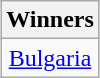<table class=wikitable style="text-align:center; margin:auto">
<tr>
<th>Winners</th>
</tr>
<tr>
<td> <a href='#'>Bulgaria</a></td>
</tr>
</table>
